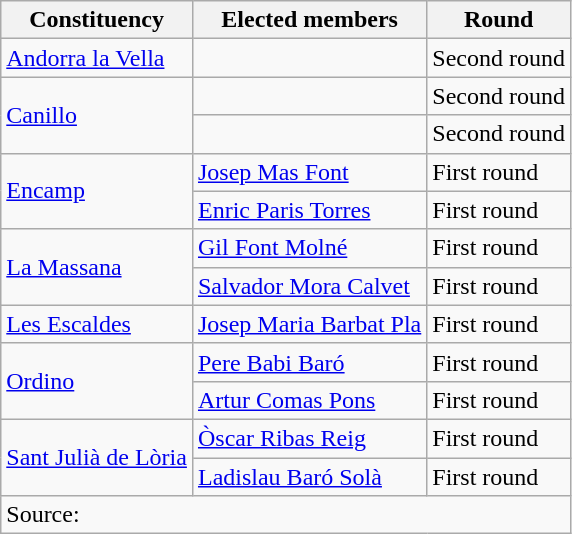<table class=wikitable>
<tr>
<th>Constituency</th>
<th>Elected members</th>
<th>Round</th>
</tr>
<tr>
<td><a href='#'>Andorra la Vella</a></td>
<td></td>
<td>Second round</td>
</tr>
<tr>
<td rowspan=2><a href='#'>Canillo</a></td>
<td></td>
<td>Second round</td>
</tr>
<tr>
<td></td>
<td>Second round</td>
</tr>
<tr>
<td rowspan=2><a href='#'>Encamp</a></td>
<td><a href='#'>Josep Mas Font</a></td>
<td>First round</td>
</tr>
<tr>
<td><a href='#'>Enric Paris Torres</a></td>
<td>First round</td>
</tr>
<tr>
<td rowspan=2><a href='#'>La Massana</a></td>
<td><a href='#'>Gil Font Molné</a></td>
<td>First round</td>
</tr>
<tr>
<td><a href='#'>Salvador Mora Calvet</a></td>
<td>First round</td>
</tr>
<tr>
<td><a href='#'>Les Escaldes</a></td>
<td><a href='#'>Josep Maria Barbat Pla</a></td>
<td>First round</td>
</tr>
<tr>
<td rowspan=2><a href='#'>Ordino</a></td>
<td><a href='#'>Pere Babi Baró</a></td>
<td>First round</td>
</tr>
<tr>
<td><a href='#'>Artur Comas Pons</a></td>
<td>First round</td>
</tr>
<tr>
<td rowspan=2><a href='#'>Sant Julià de Lòria</a></td>
<td><a href='#'>Òscar Ribas Reig</a></td>
<td>First round</td>
</tr>
<tr>
<td><a href='#'>Ladislau Baró Solà</a></td>
<td>First round</td>
</tr>
<tr>
<td colspan=3>Source: </td>
</tr>
</table>
